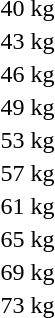<table>
<tr>
<td rowspan=2>40 kg</td>
<td rowspan=2></td>
<td rowspan=2></td>
<td></td>
</tr>
<tr>
<td></td>
</tr>
<tr>
<td rowspan=2>43 kg</td>
<td rowspan=2></td>
<td rowspan=2></td>
<td></td>
</tr>
<tr>
<td></td>
</tr>
<tr>
<td rowspan=2>46 kg</td>
<td rowspan=2></td>
<td rowspan=2></td>
<td></td>
</tr>
<tr>
<td></td>
</tr>
<tr>
<td rowspan=2>49 kg</td>
<td rowspan=2></td>
<td rowspan=2></td>
<td></td>
</tr>
<tr>
<td></td>
</tr>
<tr>
<td rowspan=2>53 kg</td>
<td rowspan=2></td>
<td rowspan=2></td>
<td></td>
</tr>
<tr>
<td></td>
</tr>
<tr>
<td rowspan=2>57 kg</td>
<td rowspan=2></td>
<td rowspan=2></td>
<td></td>
</tr>
<tr>
<td></td>
</tr>
<tr>
<td rowspan=2>61 kg</td>
<td rowspan=2></td>
<td rowspan=2></td>
<td></td>
</tr>
<tr>
<td></td>
</tr>
<tr>
<td rowspan=2>65 kg</td>
<td rowspan=2></td>
<td rowspan=2></td>
<td></td>
</tr>
<tr>
<td></td>
</tr>
<tr>
<td rowspan=2>69 kg</td>
<td rowspan=2></td>
<td rowspan=2></td>
<td></td>
</tr>
<tr>
<td></td>
</tr>
<tr>
<td rowspan=2>73 kg</td>
<td rowspan=2></td>
<td rowspan=2></td>
<td></td>
</tr>
<tr>
<td></td>
</tr>
</table>
